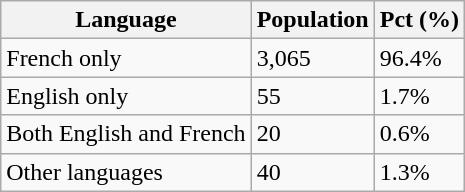<table class="wikitable">
<tr>
<th>Language</th>
<th>Population</th>
<th>Pct (%)</th>
</tr>
<tr>
<td>French only</td>
<td>3,065</td>
<td>96.4%</td>
</tr>
<tr>
<td>English only</td>
<td>55</td>
<td>1.7%</td>
</tr>
<tr>
<td>Both English and French</td>
<td>20</td>
<td>0.6%</td>
</tr>
<tr>
<td>Other languages</td>
<td>40</td>
<td>1.3%</td>
</tr>
</table>
